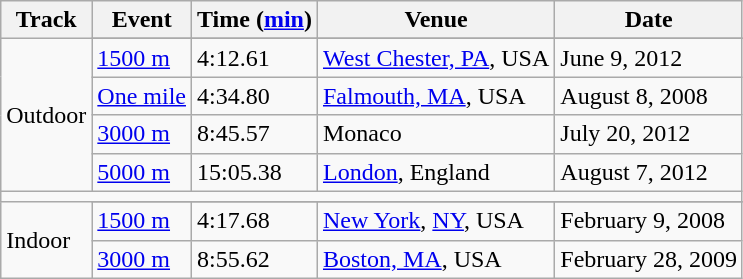<table class="wikitable">
<tr>
<th>Track</th>
<th>Event</th>
<th>Time (<a href='#'>min</a>)</th>
<th>Venue</th>
<th>Date</th>
</tr>
<tr>
<td rowspan=5>Outdoor</td>
</tr>
<tr>
<td><a href='#'>1500 m</a></td>
<td>4:12.61</td>
<td><a href='#'>West Chester, PA</a>, USA</td>
<td>June 9, 2012</td>
</tr>
<tr>
<td><a href='#'>One mile</a></td>
<td>4:34.80</td>
<td><a href='#'>Falmouth, MA</a>, USA</td>
<td>August 8, 2008</td>
</tr>
<tr>
<td><a href='#'>3000 m</a></td>
<td>8:45.57</td>
<td>Monaco</td>
<td>July 20, 2012</td>
</tr>
<tr>
<td><a href='#'>5000 m</a></td>
<td>15:05.38</td>
<td><a href='#'>London</a>, England</td>
<td>August 7, 2012</td>
</tr>
<tr>
<td colspan=5></td>
</tr>
<tr>
<td rowspan=3>Indoor</td>
</tr>
<tr>
<td><a href='#'>1500 m</a></td>
<td>4:17.68</td>
<td><a href='#'>New York</a>, <a href='#'>NY</a>, USA</td>
<td>February 9, 2008</td>
</tr>
<tr>
<td><a href='#'>3000 m</a></td>
<td>8:55.62</td>
<td><a href='#'>Boston, MA</a>, USA</td>
<td>February 28, 2009</td>
</tr>
</table>
